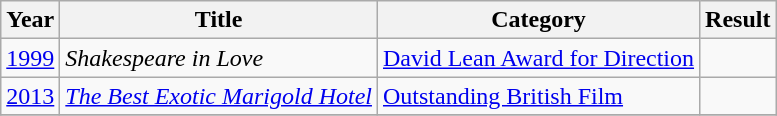<table class="wikitable">
<tr>
<th>Year</th>
<th>Title</th>
<th>Category</th>
<th>Result</th>
</tr>
<tr>
<td><a href='#'>1999</a></td>
<td><em>Shakespeare in Love</em></td>
<td><a href='#'>David Lean Award for Direction</a></td>
<td></td>
</tr>
<tr>
<td><a href='#'>2013</a></td>
<td><em><a href='#'>The Best Exotic Marigold Hotel</a></em></td>
<td><a href='#'>Outstanding British Film</a></td>
<td></td>
</tr>
<tr>
</tr>
</table>
